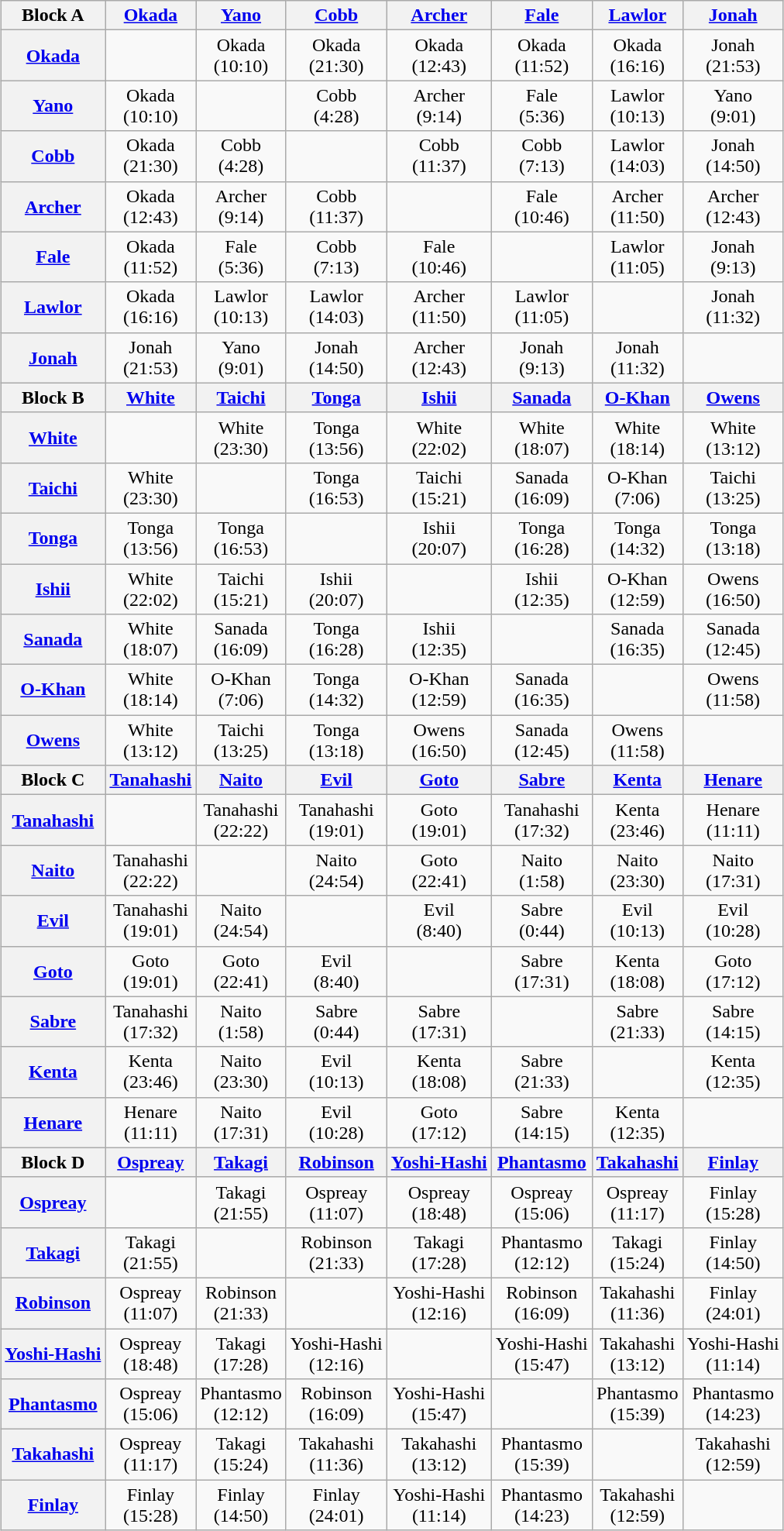<table class="wikitable" style="margin: 1em auto 1em auto">
<tr align="center">
<th>Block A</th>
<th><a href='#'>Okada</a></th>
<th><a href='#'>Yano</a></th>
<th><a href='#'>Cobb</a></th>
<th><a href='#'>Archer</a></th>
<th><a href='#'>Fale</a></th>
<th><a href='#'>Lawlor</a></th>
<th><a href='#'>Jonah</a></th>
</tr>
<tr align="center">
<th><a href='#'>Okada</a></th>
<td></td>
<td>Okada<br>(10:10)</td>
<td>Okada<br>(21:30)</td>
<td>Okada<br>(12:43)</td>
<td>Okada<br>(11:52)</td>
<td>Okada<br>(16:16)</td>
<td>Jonah<br>(21:53)</td>
</tr>
<tr align="center">
<th><a href='#'>Yano</a></th>
<td>Okada<br>(10:10)</td>
<td></td>
<td>Cobb<br>(4:28)</td>
<td>Archer<br>(9:14)</td>
<td>Fale<br>(5:36)</td>
<td>Lawlor<br>(10:13)</td>
<td>Yano<br>(9:01)</td>
</tr>
<tr align="center">
<th><a href='#'>Cobb</a></th>
<td>Okada<br>(21:30)</td>
<td>Cobb<br>(4:28)</td>
<td></td>
<td>Cobb<br>(11:37)</td>
<td>Cobb<br>(7:13)</td>
<td>Lawlor<br>(14:03)</td>
<td>Jonah<br>(14:50)</td>
</tr>
<tr align="center">
<th><a href='#'>Archer</a></th>
<td>Okada<br>(12:43)</td>
<td>Archer<br>(9:14)</td>
<td>Cobb<br>(11:37)</td>
<td></td>
<td>Fale<br>(10:46)</td>
<td>Archer<br>(11:50)</td>
<td>Archer<br>(12:43)</td>
</tr>
<tr align="center">
<th><a href='#'>Fale</a></th>
<td>Okada<br>(11:52)</td>
<td>Fale<br>(5:36)</td>
<td>Cobb<br>(7:13)</td>
<td>Fale<br>(10:46)</td>
<td></td>
<td>Lawlor<br>(11:05)</td>
<td>Jonah<br>(9:13)</td>
</tr>
<tr align="center">
<th><a href='#'>Lawlor</a></th>
<td>Okada<br>(16:16)</td>
<td>Lawlor<br>(10:13)</td>
<td>Lawlor<br>(14:03)</td>
<td>Archer<br>(11:50)</td>
<td>Lawlor<br>(11:05)</td>
<td></td>
<td>Jonah<br>(11:32)</td>
</tr>
<tr align="center">
<th><a href='#'>Jonah</a></th>
<td>Jonah<br>(21:53)</td>
<td>Yano<br>(9:01)</td>
<td>Jonah<br>(14:50)</td>
<td>Archer<br>(12:43)</td>
<td>Jonah<br>(9:13)</td>
<td>Jonah<br>(11:32)</td>
<td></td>
</tr>
<tr align="center">
<th>Block B</th>
<th><a href='#'>White</a></th>
<th><a href='#'>Taichi</a></th>
<th><a href='#'>Tonga</a></th>
<th><a href='#'>Ishii</a></th>
<th><a href='#'>Sanada</a></th>
<th><a href='#'>O-Khan</a></th>
<th><a href='#'>Owens</a></th>
</tr>
<tr align="center">
<th><a href='#'>White</a></th>
<td></td>
<td>White<br>(23:30)</td>
<td>Tonga<br>(13:56)</td>
<td>White<br>(22:02)</td>
<td>White<br>(18:07)</td>
<td>White<br>(18:14)</td>
<td>White<br>(13:12)</td>
</tr>
<tr align="center">
<th><a href='#'>Taichi</a></th>
<td>White<br>(23:30)</td>
<td></td>
<td>Tonga<br>(16:53)</td>
<td>Taichi<br>(15:21)</td>
<td>Sanada<br>(16:09)</td>
<td>O-Khan<br>(7:06)</td>
<td>Taichi<br>(13:25)</td>
</tr>
<tr align="center">
<th><a href='#'>Tonga</a></th>
<td>Tonga<br>(13:56)</td>
<td>Tonga<br>(16:53)</td>
<td></td>
<td>Ishii<br>(20:07)</td>
<td>Tonga<br>(16:28)</td>
<td>Tonga<br>(14:32)</td>
<td>Tonga<br>(13:18)</td>
</tr>
<tr align="center">
<th><a href='#'>Ishii</a></th>
<td>White<br>(22:02)</td>
<td>Taichi<br>(15:21)</td>
<td>Ishii<br>(20:07)</td>
<td></td>
<td>Ishii<br>(12:35)</td>
<td>O-Khan<br>(12:59)</td>
<td>Owens<br>(16:50)</td>
</tr>
<tr align="center">
<th><a href='#'>Sanada</a></th>
<td>White<br>(18:07)</td>
<td>Sanada<br>(16:09)</td>
<td>Tonga<br>(16:28)</td>
<td>Ishii<br>(12:35)</td>
<td></td>
<td>Sanada<br>(16:35)</td>
<td>Sanada<br>(12:45)</td>
</tr>
<tr align="center">
<th><a href='#'>O-Khan</a></th>
<td>White<br>(18:14)</td>
<td>O-Khan<br>(7:06)</td>
<td>Tonga<br>(14:32)</td>
<td>O-Khan<br>(12:59)</td>
<td>Sanada<br>(16:35)</td>
<td></td>
<td>Owens<br>(11:58)</td>
</tr>
<tr align="center">
<th><a href='#'>Owens</a></th>
<td>White<br>(13:12)</td>
<td>Taichi<br>(13:25)</td>
<td>Tonga<br>(13:18)</td>
<td>Owens<br>(16:50)</td>
<td>Sanada<br>(12:45)</td>
<td>Owens<br>(11:58)</td>
<td></td>
</tr>
<tr align="center">
<th>Block C</th>
<th><a href='#'>Tanahashi</a></th>
<th><a href='#'>Naito</a></th>
<th><a href='#'>Evil</a></th>
<th><a href='#'>Goto</a></th>
<th><a href='#'>Sabre</a></th>
<th><a href='#'>Kenta</a></th>
<th><a href='#'>Henare</a></th>
</tr>
<tr align="center">
<th><a href='#'>Tanahashi</a></th>
<td></td>
<td>Tanahashi<br>(22:22)</td>
<td>Tanahashi<br>(19:01)</td>
<td>Goto<br>(19:01)</td>
<td>Tanahashi<br>(17:32)</td>
<td>Kenta<br>(23:46)</td>
<td>Henare<br>(11:11)</td>
</tr>
<tr align="center">
<th><a href='#'>Naito</a></th>
<td>Tanahashi<br>(22:22)</td>
<td></td>
<td>Naito<br>(24:54)</td>
<td>Goto<br>(22:41)</td>
<td>Naito<br>(1:58)</td>
<td>Naito<br>(23:30)</td>
<td>Naito<br>(17:31)</td>
</tr>
<tr align="center">
<th><a href='#'>Evil</a></th>
<td>Tanahashi<br>(19:01)</td>
<td>Naito<br>(24:54)</td>
<td></td>
<td>Evil<br>(8:40)</td>
<td>Sabre<br>(0:44)</td>
<td>Evil<br>(10:13)</td>
<td>Evil<br>(10:28)</td>
</tr>
<tr align="center">
<th><a href='#'>Goto</a></th>
<td>Goto<br>(19:01)</td>
<td>Goto<br>(22:41)</td>
<td>Evil<br>(8:40)</td>
<td></td>
<td>Sabre<br>(17:31)</td>
<td>Kenta<br>(18:08)</td>
<td>Goto<br>(17:12)</td>
</tr>
<tr align="center">
<th><a href='#'>Sabre</a></th>
<td>Tanahashi<br>(17:32)</td>
<td>Naito<br>(1:58)</td>
<td>Sabre<br>(0:44)</td>
<td>Sabre<br>(17:31)</td>
<td></td>
<td>Sabre<br>(21:33)</td>
<td>Sabre<br>(14:15)</td>
</tr>
<tr align="center">
<th><a href='#'>Kenta</a></th>
<td>Kenta<br>(23:46)</td>
<td>Naito<br>(23:30)</td>
<td>Evil<br>(10:13)</td>
<td>Kenta<br>(18:08)</td>
<td>Sabre<br>(21:33)</td>
<td></td>
<td>Kenta<br>(12:35)</td>
</tr>
<tr align="center">
<th><a href='#'>Henare</a></th>
<td>Henare<br>(11:11)</td>
<td>Naito<br>(17:31)</td>
<td>Evil<br>(10:28)</td>
<td>Goto<br>(17:12)</td>
<td>Sabre<br>(14:15)</td>
<td>Kenta<br>(12:35)</td>
<td></td>
</tr>
<tr align="center">
<th>Block D</th>
<th><a href='#'>Ospreay</a></th>
<th><a href='#'>Takagi</a></th>
<th><a href='#'>Robinson</a></th>
<th><a href='#'>Yoshi-Hashi</a></th>
<th><a href='#'>Phantasmo</a></th>
<th><a href='#'>Takahashi</a></th>
<th><a href='#'>Finlay</a></th>
</tr>
<tr align="center">
<th><a href='#'>Ospreay</a></th>
<td></td>
<td>Takagi<br>(21:55)</td>
<td>Ospreay<br>(11:07)</td>
<td>Ospreay<br>(18:48)</td>
<td>Ospreay<br>(15:06)</td>
<td>Ospreay<br>(11:17)</td>
<td>Finlay<br>(15:28)</td>
</tr>
<tr align="center">
<th><a href='#'>Takagi</a></th>
<td>Takagi<br>(21:55)</td>
<td></td>
<td>Robinson<br>(21:33)</td>
<td>Takagi<br>(17:28)</td>
<td>Phantasmo<br>(12:12)</td>
<td>Takagi<br>(15:24)</td>
<td>Finlay<br>(14:50)</td>
</tr>
<tr align="center">
<th><a href='#'>Robinson</a></th>
<td>Ospreay<br>(11:07)</td>
<td>Robinson<br>(21:33)</td>
<td></td>
<td>Yoshi-Hashi<br>(12:16)</td>
<td>Robinson<br>(16:09)</td>
<td>Takahashi<br>(11:36)</td>
<td>Finlay<br>(24:01)</td>
</tr>
<tr align="center">
<th><a href='#'>Yoshi-Hashi</a></th>
<td>Ospreay<br>(18:48)</td>
<td>Takagi<br>(17:28)</td>
<td>Yoshi-Hashi<br>(12:16)</td>
<td></td>
<td>Yoshi-Hashi<br>(15:47)</td>
<td>Takahashi<br>(13:12)</td>
<td>Yoshi-Hashi<br>(11:14)</td>
</tr>
<tr align="center">
<th><a href='#'>Phantasmo</a></th>
<td>Ospreay<br>(15:06)</td>
<td>Phantasmo<br>(12:12)</td>
<td>Robinson<br>(16:09)</td>
<td>Yoshi-Hashi<br>(15:47)</td>
<td></td>
<td>Phantasmo<br>(15:39)</td>
<td>Phantasmo<br>(14:23)</td>
</tr>
<tr align="center">
<th><a href='#'>Takahashi</a></th>
<td>Ospreay<br>(11:17)</td>
<td>Takagi<br>(15:24)</td>
<td>Takahashi<br>(11:36)</td>
<td>Takahashi<br>(13:12)</td>
<td>Phantasmo<br>(15:39)</td>
<td></td>
<td>Takahashi<br>(12:59)</td>
</tr>
<tr align="center">
<th><a href='#'>Finlay</a></th>
<td>Finlay<br>(15:28)</td>
<td>Finlay<br>(14:50)</td>
<td>Finlay<br>(24:01)</td>
<td>Yoshi-Hashi<br>(11:14)</td>
<td>Phantasmo<br>(14:23)</td>
<td>Takahashi<br>(12:59)</td>
<td></td>
</tr>
</table>
